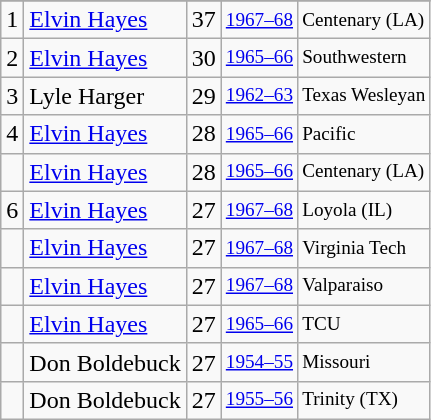<table class="wikitable">
<tr>
</tr>
<tr>
<td>1</td>
<td><a href='#'>Elvin Hayes</a></td>
<td>37</td>
<td style="font-size:80%;"><a href='#'>1967–68</a></td>
<td style="font-size:80%;">Centenary (LA)</td>
</tr>
<tr>
<td>2</td>
<td><a href='#'>Elvin Hayes</a></td>
<td>30</td>
<td style="font-size:80%;"><a href='#'>1965–66</a></td>
<td style="font-size:80%;">Southwestern</td>
</tr>
<tr>
<td>3</td>
<td>Lyle Harger</td>
<td>29</td>
<td style="font-size:80%;"><a href='#'>1962–63</a></td>
<td style="font-size:80%;">Texas Wesleyan</td>
</tr>
<tr>
<td>4</td>
<td><a href='#'>Elvin Hayes</a></td>
<td>28</td>
<td style="font-size:80%;"><a href='#'>1965–66</a></td>
<td style="font-size:80%;">Pacific</td>
</tr>
<tr>
<td></td>
<td><a href='#'>Elvin Hayes</a></td>
<td>28</td>
<td style="font-size:80%;"><a href='#'>1965–66</a></td>
<td style="font-size:80%;">Centenary (LA)</td>
</tr>
<tr>
<td>6</td>
<td><a href='#'>Elvin Hayes</a></td>
<td>27</td>
<td style="font-size:80%;"><a href='#'>1967–68</a></td>
<td style="font-size:80%;">Loyola (IL)</td>
</tr>
<tr>
<td></td>
<td><a href='#'>Elvin Hayes</a></td>
<td>27</td>
<td style="font-size:80%;"><a href='#'>1967–68</a></td>
<td style="font-size:80%;">Virginia Tech</td>
</tr>
<tr>
<td></td>
<td><a href='#'>Elvin Hayes</a></td>
<td>27</td>
<td style="font-size:80%;"><a href='#'>1967–68</a></td>
<td style="font-size:80%;">Valparaiso</td>
</tr>
<tr>
<td></td>
<td><a href='#'>Elvin Hayes</a></td>
<td>27</td>
<td style="font-size:80%;"><a href='#'>1965–66</a></td>
<td style="font-size:80%;">TCU</td>
</tr>
<tr>
<td></td>
<td>Don Boldebuck</td>
<td>27</td>
<td style="font-size:80%;"><a href='#'>1954–55</a></td>
<td style="font-size:80%;">Missouri</td>
</tr>
<tr>
<td></td>
<td>Don Boldebuck</td>
<td>27</td>
<td style="font-size:80%;"><a href='#'>1955–56</a></td>
<td style="font-size:80%;">Trinity (TX)</td>
</tr>
</table>
